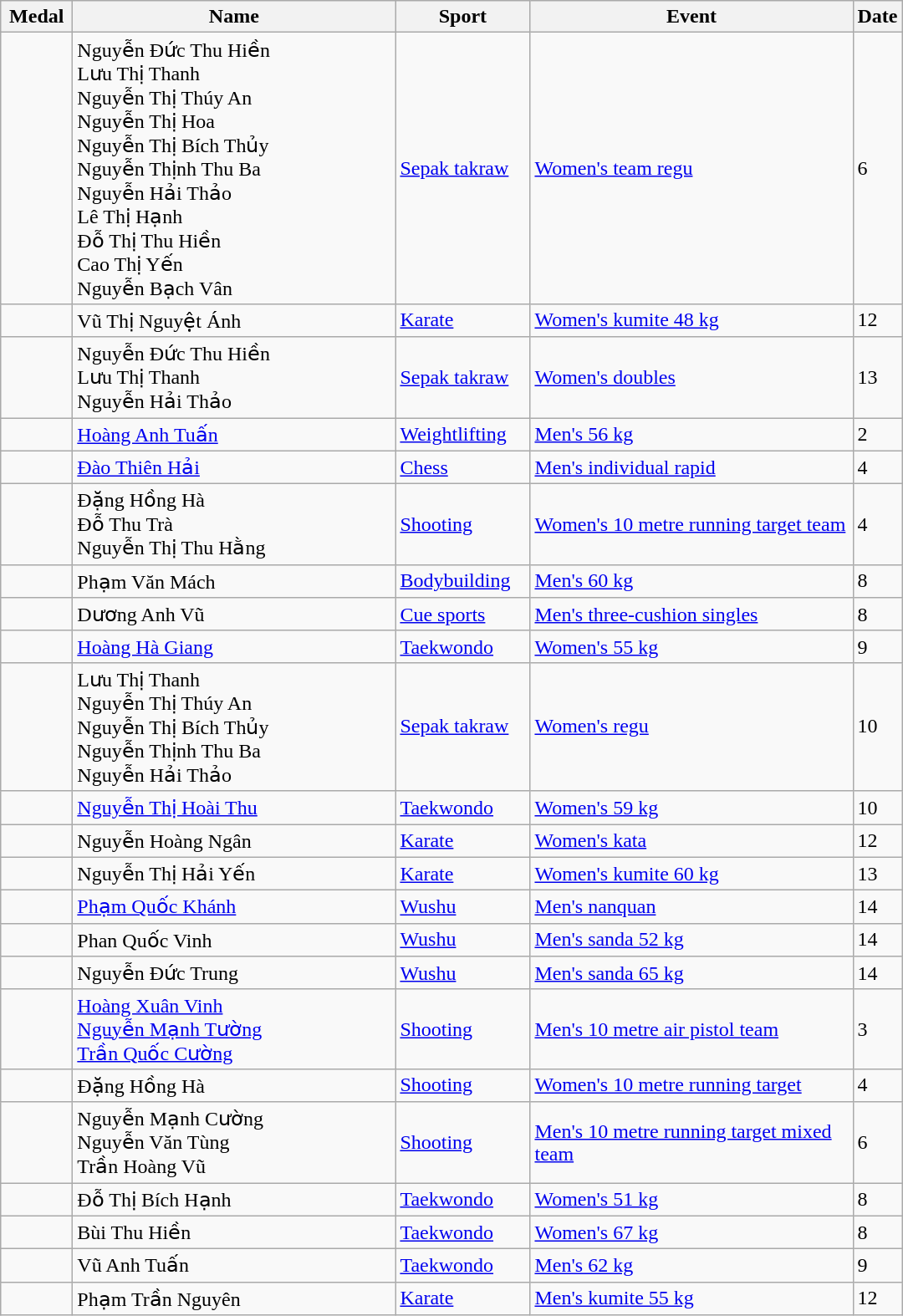<table class="wikitable sortable" style="font-size:100%">
<tr>
<th width="50">Medal</th>
<th width="250">Name</th>
<th width="100">Sport</th>
<th width="250">Event</th>
<th>Date</th>
</tr>
<tr>
<td></td>
<td>Nguyễn Đức Thu Hiền<br>Lưu Thị Thanh<br>Nguyễn Thị Thúy An<br>Nguyễn Thị Hoa<br>Nguyễn Thị Bích Thủy<br>Nguyễn Thịnh Thu Ba<br>Nguyễn Hải Thảo<br>Lê Thị Hạnh<br>Đỗ Thị Thu Hiền<br>Cao Thị Yến<br>Nguyễn Bạch Vân</td>
<td><a href='#'>Sepak takraw</a></td>
<td><a href='#'>Women's team regu</a></td>
<td>6</td>
</tr>
<tr>
<td></td>
<td>Vũ Thị Nguyệt Ánh</td>
<td><a href='#'>Karate</a></td>
<td><a href='#'>Women's kumite 48 kg</a></td>
<td>12</td>
</tr>
<tr>
<td></td>
<td>Nguyễn Đức Thu Hiền<br>Lưu Thị Thanh<br>Nguyễn Hải Thảo</td>
<td><a href='#'>Sepak takraw</a></td>
<td><a href='#'>Women's doubles</a></td>
<td>13</td>
</tr>
<tr>
<td></td>
<td><a href='#'>Hoàng Anh Tuấn</a></td>
<td><a href='#'>Weightlifting</a></td>
<td><a href='#'>Men's 56 kg</a></td>
<td>2</td>
</tr>
<tr>
<td></td>
<td><a href='#'>Đào Thiên Hải</a></td>
<td><a href='#'>Chess</a></td>
<td><a href='#'>Men's individual rapid</a></td>
<td>4</td>
</tr>
<tr>
<td></td>
<td>Đặng Hồng Hà<br>Đỗ Thu Trà<br>Nguyễn Thị Thu Hằng</td>
<td><a href='#'>Shooting</a></td>
<td><a href='#'>Women's 10 metre running target team</a></td>
<td>4</td>
</tr>
<tr>
<td></td>
<td>Phạm Văn Mách</td>
<td><a href='#'>Bodybuilding</a></td>
<td><a href='#'>Men's 60 kg</a></td>
<td>8</td>
</tr>
<tr>
<td></td>
<td>Dương Anh Vũ</td>
<td><a href='#'>Cue sports</a></td>
<td><a href='#'>Men's three-cushion singles</a></td>
<td>8</td>
</tr>
<tr>
<td></td>
<td><a href='#'>Hoàng Hà Giang</a></td>
<td><a href='#'>Taekwondo</a></td>
<td><a href='#'>Women's 55 kg</a></td>
<td>9</td>
</tr>
<tr>
<td></td>
<td>Lưu Thị Thanh<br>Nguyễn Thị Thúy An<br>Nguyễn Thị Bích Thủy<br>Nguyễn Thịnh Thu Ba<br>Nguyễn Hải Thảo</td>
<td><a href='#'>Sepak takraw</a></td>
<td><a href='#'>Women's regu</a></td>
<td>10</td>
</tr>
<tr>
<td></td>
<td><a href='#'>Nguyễn Thị Hoài Thu</a></td>
<td><a href='#'>Taekwondo</a></td>
<td><a href='#'>Women's 59 kg</a></td>
<td>10</td>
</tr>
<tr>
<td></td>
<td>Nguyễn Hoàng Ngân</td>
<td><a href='#'>Karate</a></td>
<td><a href='#'>Women's kata</a></td>
<td>12</td>
</tr>
<tr>
<td></td>
<td>Nguyễn Thị Hải Yến</td>
<td><a href='#'>Karate</a></td>
<td><a href='#'>Women's kumite 60 kg</a></td>
<td>13</td>
</tr>
<tr>
<td></td>
<td><a href='#'>Phạm Quốc Khánh</a></td>
<td><a href='#'>Wushu</a></td>
<td><a href='#'>Men's nanquan</a></td>
<td>14</td>
</tr>
<tr>
<td></td>
<td>Phan Quốc Vinh</td>
<td><a href='#'>Wushu</a></td>
<td><a href='#'>Men's sanda 52 kg</a></td>
<td>14</td>
</tr>
<tr>
<td></td>
<td>Nguyễn Đức Trung</td>
<td><a href='#'>Wushu</a></td>
<td><a href='#'>Men's sanda 65 kg</a></td>
<td>14</td>
</tr>
<tr>
<td></td>
<td><a href='#'>Hoàng Xuân Vinh</a><br><a href='#'>Nguyễn Mạnh Tường</a><br><a href='#'>Trần Quốc Cường</a></td>
<td><a href='#'>Shooting</a></td>
<td><a href='#'>Men's 10 metre air pistol team</a></td>
<td>3</td>
</tr>
<tr>
<td></td>
<td>Đặng Hồng Hà</td>
<td><a href='#'>Shooting</a></td>
<td><a href='#'>Women's 10 metre running target</a></td>
<td>4</td>
</tr>
<tr>
<td></td>
<td>Nguyễn Mạnh Cường<br>Nguyễn Văn Tùng<br>Trần Hoàng Vũ</td>
<td><a href='#'>Shooting</a></td>
<td><a href='#'>Men's 10 metre running target mixed team</a></td>
<td>6</td>
</tr>
<tr>
<td></td>
<td>Đỗ Thị Bích Hạnh</td>
<td><a href='#'>Taekwondo</a></td>
<td><a href='#'>Women's 51 kg</a></td>
<td>8</td>
</tr>
<tr>
<td></td>
<td>Bùi Thu Hiền</td>
<td><a href='#'>Taekwondo</a></td>
<td><a href='#'>Women's 67 kg</a></td>
<td>8</td>
</tr>
<tr>
<td></td>
<td>Vũ Anh Tuấn</td>
<td><a href='#'>Taekwondo</a></td>
<td><a href='#'>Men's 62 kg</a></td>
<td>9</td>
</tr>
<tr>
<td></td>
<td>Phạm Trần Nguyên</td>
<td><a href='#'>Karate</a></td>
<td><a href='#'>Men's kumite 55 kg</a></td>
<td>12</td>
</tr>
</table>
